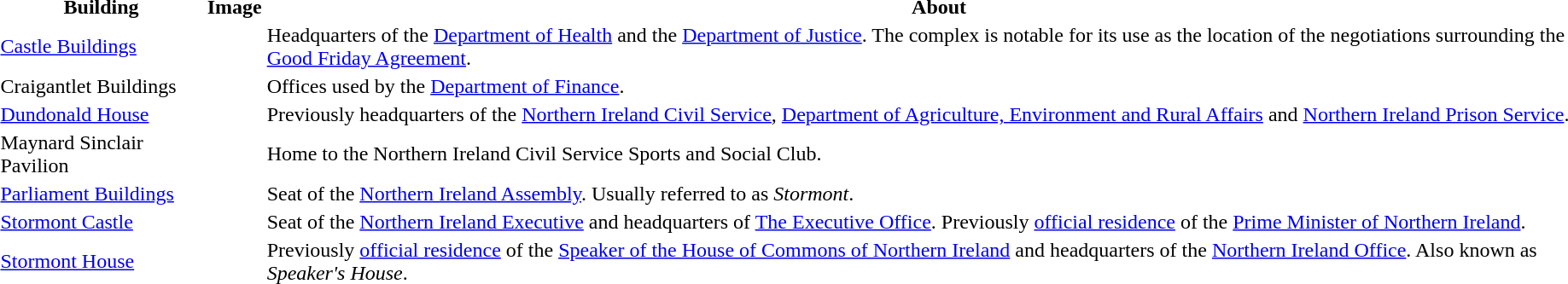<table>
<tr>
<th>Building</th>
<th>Image</th>
<th>About</th>
</tr>
<tr>
<td><a href='#'>Castle Buildings</a></td>
<td></td>
<td>Headquarters of the <a href='#'>Department of Health</a> and the <a href='#'>Department of Justice</a>. The complex is notable for its use as the location of the negotiations surrounding the <a href='#'>Good Friday Agreement</a>.</td>
</tr>
<tr>
<td>Craigantlet Buildings</td>
<td></td>
<td>Offices used by the <a href='#'>Department of Finance</a>.</td>
</tr>
<tr>
<td><a href='#'>Dundonald House</a></td>
<td></td>
<td>Previously headquarters of the <a href='#'>Northern Ireland Civil Service</a>, <a href='#'>Department of Agriculture, Environment and Rural Affairs</a> and <a href='#'>Northern Ireland Prison Service</a>.</td>
</tr>
<tr>
<td>Maynard Sinclair Pavilion</td>
<td></td>
<td>Home to the Northern Ireland Civil Service Sports and Social Club.</td>
</tr>
<tr>
<td><a href='#'>Parliament Buildings</a></td>
<td></td>
<td>Seat of the <a href='#'>Northern Ireland Assembly</a>. Usually referred to as <em>Stormont</em>.</td>
</tr>
<tr>
<td><a href='#'>Stormont Castle</a></td>
<td></td>
<td>Seat of the <a href='#'>Northern Ireland Executive</a> and headquarters of <a href='#'>The Executive Office</a>. Previously <a href='#'>official residence</a> of the <a href='#'>Prime Minister of Northern Ireland</a>.</td>
</tr>
<tr>
<td><a href='#'>Stormont House</a></td>
<td></td>
<td>Previously <a href='#'>official residence</a> of the <a href='#'>Speaker of the House of Commons of Northern Ireland</a> and headquarters of the <a href='#'>Northern Ireland Office</a>. Also known as <em>Speaker's House</em>.</td>
</tr>
<tr>
</tr>
</table>
